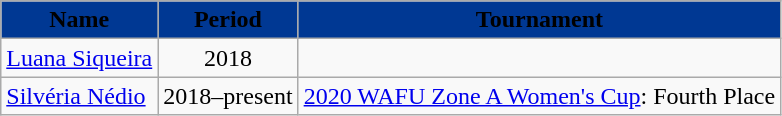<table class="wikitable">
<tr>
<th style="background-color:#003893;"><span>Name</span></th>
<th style="background-color:#003893;"><span>Period</span></th>
<th style="background-color:#003893;"><span>Tournament</span></th>
</tr>
<tr>
<td> <a href='#'>Luana Siqueira</a></td>
<td align="center">2018</td>
<td></td>
</tr>
<tr>
<td> <a href='#'>Silvéria Nédio</a></td>
<td align="center">2018–present</td>
<td><a href='#'>2020 WAFU Zone A Women's Cup</a>: Fourth Place</td>
</tr>
</table>
